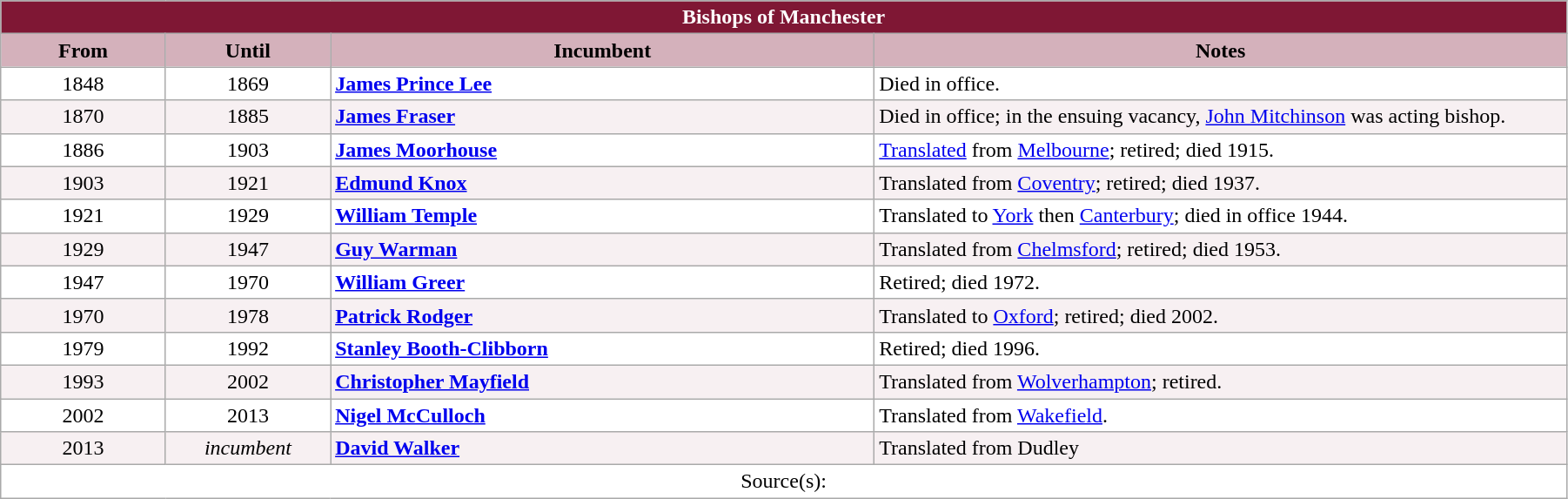<table class="wikitable" style="width:95%;">
<tr>
<th colspan="4" style="background:#7f1734; color:white;">Bishops of Manchester</th>
</tr>
<tr>
<th style="background:#d4b1bb; width:10%;">From</th>
<th style="background:#d4b1bb; width:10%;">Until</th>
<th style="background:#d4b1bb; width:33%;">Incumbent</th>
<th style="background:#d4b1bb; width:42%;">Notes</th>
</tr>
<tr style="vertical-align:top; background:white;">
<td style="text-align: center;">1848</td>
<td style="text-align: center;">1869</td>
<td> <strong><a href='#'>James Prince Lee</a></strong></td>
<td>Died in office.</td>
</tr>
<tr style="vertical-align:top; background:#f7f0f2;">
<td style="text-align: center;">1870</td>
<td style="text-align: center;">1885</td>
<td> <strong><a href='#'>James Fraser</a></strong></td>
<td>Died in office; in the ensuing vacancy, <a href='#'>John Mitchinson</a> was acting bishop.</td>
</tr>
<tr style="vertical-align:top; background:white;">
<td style="text-align: center;">1886</td>
<td style="text-align: center;">1903</td>
<td> <strong><a href='#'>James Moorhouse</a></strong></td>
<td><a href='#'>Translated</a> from <a href='#'>Melbourne</a>; retired; died 1915.</td>
</tr>
<tr style="vertical-align:top; background:#f7f0f2;">
<td style="text-align: center;">1903</td>
<td style="text-align: center;">1921</td>
<td> <strong><a href='#'>Edmund Knox</a></strong></td>
<td>Translated from <a href='#'>Coventry</a>; retired; died 1937.</td>
</tr>
<tr style="vertical-align:top; background:white;">
<td style="text-align: center;">1921</td>
<td style="text-align: center;">1929</td>
<td> <strong><a href='#'>William Temple</a></strong></td>
<td>Translated to <a href='#'>York</a> then <a href='#'>Canterbury</a>; died in office 1944.</td>
</tr>
<tr style="vertical-align:top; background:#f7f0f2;">
<td style="text-align: center;">1929</td>
<td style="text-align: center;">1947</td>
<td> <strong><a href='#'>Guy Warman</a></strong></td>
<td>Translated from <a href='#'>Chelmsford</a>; retired; died 1953.</td>
</tr>
<tr style="vertical-align:top; background:white;">
<td style="text-align: center;">1947</td>
<td style="text-align: center;">1970</td>
<td> <strong><a href='#'>William Greer</a></strong></td>
<td>Retired; died 1972.</td>
</tr>
<tr style="vertical-align:top; background:#f7f0f2;">
<td style="text-align: center;">1970</td>
<td style="text-align: center;">1978</td>
<td> <strong><a href='#'>Patrick Rodger</a></strong></td>
<td>Translated to <a href='#'>Oxford</a>; retired; died 2002.</td>
</tr>
<tr style="vertical-align:top; background:white;">
<td style="text-align: center;">1979</td>
<td style="text-align: center;">1992</td>
<td> <strong><a href='#'>Stanley Booth-Clibborn</a></strong></td>
<td>Retired; died 1996.</td>
</tr>
<tr style="vertical-align:top; background:#f7f0f2;">
<td style="text-align: center;">1993</td>
<td style="text-align: center;">2002</td>
<td> <strong><a href='#'>Christopher Mayfield</a></strong></td>
<td>Translated from <a href='#'>Wolverhampton</a>; retired.</td>
</tr>
<tr style="vertical-align:top; background:white;">
<td style="text-align: center;">2002</td>
<td style="text-align: center;">2013</td>
<td> <strong><a href='#'>Nigel McCulloch</a></strong></td>
<td>Translated from <a href='#'>Wakefield</a>.</td>
</tr>
<tr style="vertical-align:top; background:#f7f0f2;">
<td style="text-align: center;">2013</td>
<td style="text-align: center;"><em>incumbent</em></td>
<td> <strong><a href='#'>David Walker</a></strong></td>
<td>Translated from Dudley</td>
</tr>
<tr style="vertical-align:top; background:white;">
<td style="text-align: center;" colspan="4">Source(s):</td>
</tr>
</table>
